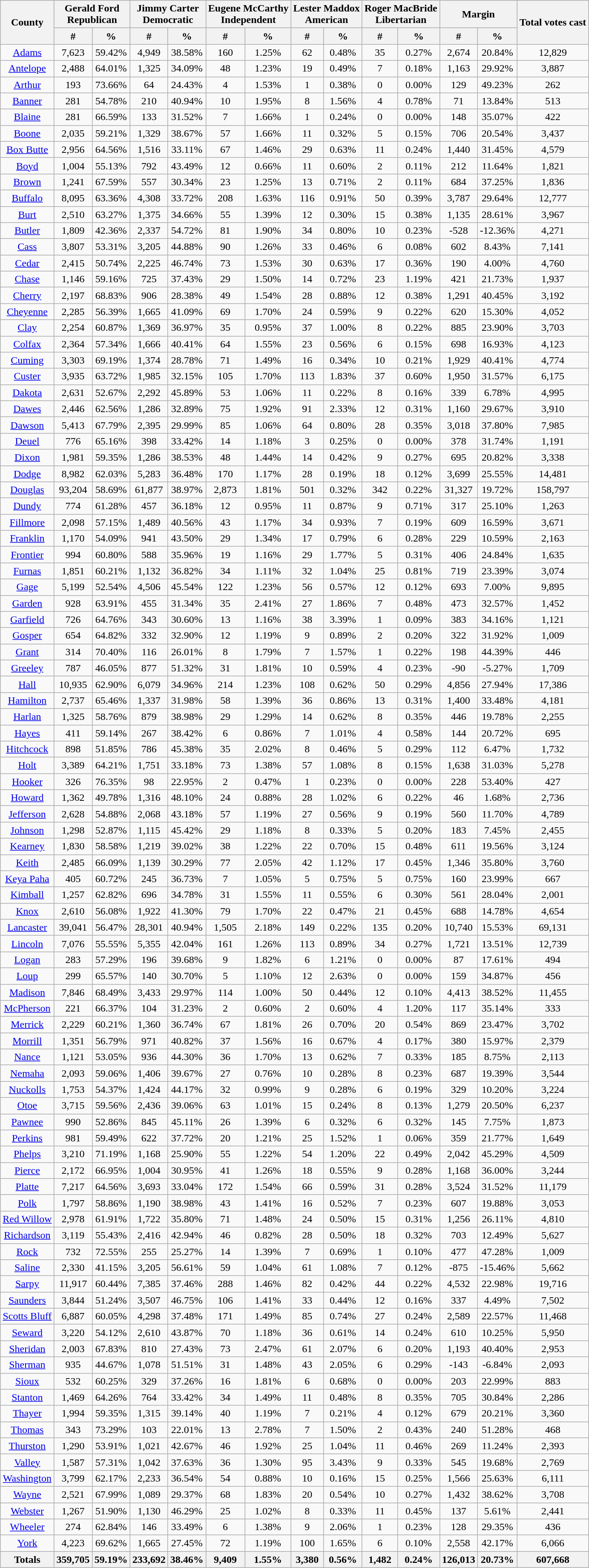<table class="wikitable sortable">
<tr>
<th rowspan="2">County</th>
<th colspan="2">Gerald Ford<br>Republican</th>
<th colspan="2">Jimmy Carter<br>Democratic</th>
<th colspan="2">Eugene McCarthy<br>Independent</th>
<th colspan="2">Lester Maddox<br>American</th>
<th colspan="2">Roger MacBride<br>Libertarian</th>
<th colspan="2">Margin</th>
<th rowspan="2">Total votes cast</th>
</tr>
<tr>
<th data-sort-type="number">#</th>
<th data-sort-type="number">%</th>
<th data-sort-type="number">#</th>
<th data-sort-type="number">%</th>
<th data-sort-type="number">#</th>
<th data-sort-type="number">%</th>
<th data-sort-type="number">#</th>
<th data-sort-type="number">%</th>
<th data-sort-type="number">#</th>
<th data-sort-type="number">%</th>
<th data-sort-type="number">#</th>
<th data-sort-type="number">%</th>
</tr>
<tr style="text-align:center;">
<td><a href='#'>Adams</a></td>
<td>7,623</td>
<td>59.42%</td>
<td>4,949</td>
<td>38.58%</td>
<td>160</td>
<td>1.25%</td>
<td>62</td>
<td>0.48%</td>
<td>35</td>
<td>0.27%</td>
<td>2,674</td>
<td>20.84%</td>
<td>12,829</td>
</tr>
<tr style="text-align:center;">
<td><a href='#'>Antelope</a></td>
<td>2,488</td>
<td>64.01%</td>
<td>1,325</td>
<td>34.09%</td>
<td>48</td>
<td>1.23%</td>
<td>19</td>
<td>0.49%</td>
<td>7</td>
<td>0.18%</td>
<td>1,163</td>
<td>29.92%</td>
<td>3,887</td>
</tr>
<tr style="text-align:center;">
<td><a href='#'>Arthur</a></td>
<td>193</td>
<td>73.66%</td>
<td>64</td>
<td>24.43%</td>
<td>4</td>
<td>1.53%</td>
<td>1</td>
<td>0.38%</td>
<td>0</td>
<td>0.00%</td>
<td>129</td>
<td>49.23%</td>
<td>262</td>
</tr>
<tr style="text-align:center;">
<td><a href='#'>Banner</a></td>
<td>281</td>
<td>54.78%</td>
<td>210</td>
<td>40.94%</td>
<td>10</td>
<td>1.95%</td>
<td>8</td>
<td>1.56%</td>
<td>4</td>
<td>0.78%</td>
<td>71</td>
<td>13.84%</td>
<td>513</td>
</tr>
<tr style="text-align:center;">
<td><a href='#'>Blaine</a></td>
<td>281</td>
<td>66.59%</td>
<td>133</td>
<td>31.52%</td>
<td>7</td>
<td>1.66%</td>
<td>1</td>
<td>0.24%</td>
<td>0</td>
<td>0.00%</td>
<td>148</td>
<td>35.07%</td>
<td>422</td>
</tr>
<tr style="text-align:center;">
<td><a href='#'>Boone</a></td>
<td>2,035</td>
<td>59.21%</td>
<td>1,329</td>
<td>38.67%</td>
<td>57</td>
<td>1.66%</td>
<td>11</td>
<td>0.32%</td>
<td>5</td>
<td>0.15%</td>
<td>706</td>
<td>20.54%</td>
<td>3,437</td>
</tr>
<tr style="text-align:center;">
<td><a href='#'>Box Butte</a></td>
<td>2,956</td>
<td>64.56%</td>
<td>1,516</td>
<td>33.11%</td>
<td>67</td>
<td>1.46%</td>
<td>29</td>
<td>0.63%</td>
<td>11</td>
<td>0.24%</td>
<td>1,440</td>
<td>31.45%</td>
<td>4,579</td>
</tr>
<tr style="text-align:center;">
<td><a href='#'>Boyd</a></td>
<td>1,004</td>
<td>55.13%</td>
<td>792</td>
<td>43.49%</td>
<td>12</td>
<td>0.66%</td>
<td>11</td>
<td>0.60%</td>
<td>2</td>
<td>0.11%</td>
<td>212</td>
<td>11.64%</td>
<td>1,821</td>
</tr>
<tr style="text-align:center;">
<td><a href='#'>Brown</a></td>
<td>1,241</td>
<td>67.59%</td>
<td>557</td>
<td>30.34%</td>
<td>23</td>
<td>1.25%</td>
<td>13</td>
<td>0.71%</td>
<td>2</td>
<td>0.11%</td>
<td>684</td>
<td>37.25%</td>
<td>1,836</td>
</tr>
<tr style="text-align:center;">
<td><a href='#'>Buffalo</a></td>
<td>8,095</td>
<td>63.36%</td>
<td>4,308</td>
<td>33.72%</td>
<td>208</td>
<td>1.63%</td>
<td>116</td>
<td>0.91%</td>
<td>50</td>
<td>0.39%</td>
<td>3,787</td>
<td>29.64%</td>
<td>12,777</td>
</tr>
<tr style="text-align:center;">
<td><a href='#'>Burt</a></td>
<td>2,510</td>
<td>63.27%</td>
<td>1,375</td>
<td>34.66%</td>
<td>55</td>
<td>1.39%</td>
<td>12</td>
<td>0.30%</td>
<td>15</td>
<td>0.38%</td>
<td>1,135</td>
<td>28.61%</td>
<td>3,967</td>
</tr>
<tr style="text-align:center;">
<td><a href='#'>Butler</a></td>
<td>1,809</td>
<td>42.36%</td>
<td>2,337</td>
<td>54.72%</td>
<td>81</td>
<td>1.90%</td>
<td>34</td>
<td>0.80%</td>
<td>10</td>
<td>0.23%</td>
<td>-528</td>
<td>-12.36%</td>
<td>4,271</td>
</tr>
<tr style="text-align:center;">
<td><a href='#'>Cass</a></td>
<td>3,807</td>
<td>53.31%</td>
<td>3,205</td>
<td>44.88%</td>
<td>90</td>
<td>1.26%</td>
<td>33</td>
<td>0.46%</td>
<td>6</td>
<td>0.08%</td>
<td>602</td>
<td>8.43%</td>
<td>7,141</td>
</tr>
<tr style="text-align:center;">
<td><a href='#'>Cedar</a></td>
<td>2,415</td>
<td>50.74%</td>
<td>2,225</td>
<td>46.74%</td>
<td>73</td>
<td>1.53%</td>
<td>30</td>
<td>0.63%</td>
<td>17</td>
<td>0.36%</td>
<td>190</td>
<td>4.00%</td>
<td>4,760</td>
</tr>
<tr style="text-align:center;">
<td><a href='#'>Chase</a></td>
<td>1,146</td>
<td>59.16%</td>
<td>725</td>
<td>37.43%</td>
<td>29</td>
<td>1.50%</td>
<td>14</td>
<td>0.72%</td>
<td>23</td>
<td>1.19%</td>
<td>421</td>
<td>21.73%</td>
<td>1,937</td>
</tr>
<tr style="text-align:center;">
<td><a href='#'>Cherry</a></td>
<td>2,197</td>
<td>68.83%</td>
<td>906</td>
<td>28.38%</td>
<td>49</td>
<td>1.54%</td>
<td>28</td>
<td>0.88%</td>
<td>12</td>
<td>0.38%</td>
<td>1,291</td>
<td>40.45%</td>
<td>3,192</td>
</tr>
<tr style="text-align:center;">
<td><a href='#'>Cheyenne</a></td>
<td>2,285</td>
<td>56.39%</td>
<td>1,665</td>
<td>41.09%</td>
<td>69</td>
<td>1.70%</td>
<td>24</td>
<td>0.59%</td>
<td>9</td>
<td>0.22%</td>
<td>620</td>
<td>15.30%</td>
<td>4,052</td>
</tr>
<tr style="text-align:center;">
<td><a href='#'>Clay</a></td>
<td>2,254</td>
<td>60.87%</td>
<td>1,369</td>
<td>36.97%</td>
<td>35</td>
<td>0.95%</td>
<td>37</td>
<td>1.00%</td>
<td>8</td>
<td>0.22%</td>
<td>885</td>
<td>23.90%</td>
<td>3,703</td>
</tr>
<tr style="text-align:center;">
<td><a href='#'>Colfax</a></td>
<td>2,364</td>
<td>57.34%</td>
<td>1,666</td>
<td>40.41%</td>
<td>64</td>
<td>1.55%</td>
<td>23</td>
<td>0.56%</td>
<td>6</td>
<td>0.15%</td>
<td>698</td>
<td>16.93%</td>
<td>4,123</td>
</tr>
<tr style="text-align:center;">
<td><a href='#'>Cuming</a></td>
<td>3,303</td>
<td>69.19%</td>
<td>1,374</td>
<td>28.78%</td>
<td>71</td>
<td>1.49%</td>
<td>16</td>
<td>0.34%</td>
<td>10</td>
<td>0.21%</td>
<td>1,929</td>
<td>40.41%</td>
<td>4,774</td>
</tr>
<tr style="text-align:center;">
<td><a href='#'>Custer</a></td>
<td>3,935</td>
<td>63.72%</td>
<td>1,985</td>
<td>32.15%</td>
<td>105</td>
<td>1.70%</td>
<td>113</td>
<td>1.83%</td>
<td>37</td>
<td>0.60%</td>
<td>1,950</td>
<td>31.57%</td>
<td>6,175</td>
</tr>
<tr style="text-align:center;">
<td><a href='#'>Dakota</a></td>
<td>2,631</td>
<td>52.67%</td>
<td>2,292</td>
<td>45.89%</td>
<td>53</td>
<td>1.06%</td>
<td>11</td>
<td>0.22%</td>
<td>8</td>
<td>0.16%</td>
<td>339</td>
<td>6.78%</td>
<td>4,995</td>
</tr>
<tr style="text-align:center;">
<td><a href='#'>Dawes</a></td>
<td>2,446</td>
<td>62.56%</td>
<td>1,286</td>
<td>32.89%</td>
<td>75</td>
<td>1.92%</td>
<td>91</td>
<td>2.33%</td>
<td>12</td>
<td>0.31%</td>
<td>1,160</td>
<td>29.67%</td>
<td>3,910</td>
</tr>
<tr style="text-align:center;">
<td><a href='#'>Dawson</a></td>
<td>5,413</td>
<td>67.79%</td>
<td>2,395</td>
<td>29.99%</td>
<td>85</td>
<td>1.06%</td>
<td>64</td>
<td>0.80%</td>
<td>28</td>
<td>0.35%</td>
<td>3,018</td>
<td>37.80%</td>
<td>7,985</td>
</tr>
<tr style="text-align:center;">
<td><a href='#'>Deuel</a></td>
<td>776</td>
<td>65.16%</td>
<td>398</td>
<td>33.42%</td>
<td>14</td>
<td>1.18%</td>
<td>3</td>
<td>0.25%</td>
<td>0</td>
<td>0.00%</td>
<td>378</td>
<td>31.74%</td>
<td>1,191</td>
</tr>
<tr style="text-align:center;">
<td><a href='#'>Dixon</a></td>
<td>1,981</td>
<td>59.35%</td>
<td>1,286</td>
<td>38.53%</td>
<td>48</td>
<td>1.44%</td>
<td>14</td>
<td>0.42%</td>
<td>9</td>
<td>0.27%</td>
<td>695</td>
<td>20.82%</td>
<td>3,338</td>
</tr>
<tr style="text-align:center;">
<td><a href='#'>Dodge</a></td>
<td>8,982</td>
<td>62.03%</td>
<td>5,283</td>
<td>36.48%</td>
<td>170</td>
<td>1.17%</td>
<td>28</td>
<td>0.19%</td>
<td>18</td>
<td>0.12%</td>
<td>3,699</td>
<td>25.55%</td>
<td>14,481</td>
</tr>
<tr style="text-align:center;">
<td><a href='#'>Douglas</a></td>
<td>93,204</td>
<td>58.69%</td>
<td>61,877</td>
<td>38.97%</td>
<td>2,873</td>
<td>1.81%</td>
<td>501</td>
<td>0.32%</td>
<td>342</td>
<td>0.22%</td>
<td>31,327</td>
<td>19.72%</td>
<td>158,797</td>
</tr>
<tr style="text-align:center;">
<td><a href='#'>Dundy</a></td>
<td>774</td>
<td>61.28%</td>
<td>457</td>
<td>36.18%</td>
<td>12</td>
<td>0.95%</td>
<td>11</td>
<td>0.87%</td>
<td>9</td>
<td>0.71%</td>
<td>317</td>
<td>25.10%</td>
<td>1,263</td>
</tr>
<tr style="text-align:center;">
<td><a href='#'>Fillmore</a></td>
<td>2,098</td>
<td>57.15%</td>
<td>1,489</td>
<td>40.56%</td>
<td>43</td>
<td>1.17%</td>
<td>34</td>
<td>0.93%</td>
<td>7</td>
<td>0.19%</td>
<td>609</td>
<td>16.59%</td>
<td>3,671</td>
</tr>
<tr style="text-align:center;">
<td><a href='#'>Franklin</a></td>
<td>1,170</td>
<td>54.09%</td>
<td>941</td>
<td>43.50%</td>
<td>29</td>
<td>1.34%</td>
<td>17</td>
<td>0.79%</td>
<td>6</td>
<td>0.28%</td>
<td>229</td>
<td>10.59%</td>
<td>2,163</td>
</tr>
<tr style="text-align:center;">
<td><a href='#'>Frontier</a></td>
<td>994</td>
<td>60.80%</td>
<td>588</td>
<td>35.96%</td>
<td>19</td>
<td>1.16%</td>
<td>29</td>
<td>1.77%</td>
<td>5</td>
<td>0.31%</td>
<td>406</td>
<td>24.84%</td>
<td>1,635</td>
</tr>
<tr style="text-align:center;">
<td><a href='#'>Furnas</a></td>
<td>1,851</td>
<td>60.21%</td>
<td>1,132</td>
<td>36.82%</td>
<td>34</td>
<td>1.11%</td>
<td>32</td>
<td>1.04%</td>
<td>25</td>
<td>0.81%</td>
<td>719</td>
<td>23.39%</td>
<td>3,074</td>
</tr>
<tr style="text-align:center;">
<td><a href='#'>Gage</a></td>
<td>5,199</td>
<td>52.54%</td>
<td>4,506</td>
<td>45.54%</td>
<td>122</td>
<td>1.23%</td>
<td>56</td>
<td>0.57%</td>
<td>12</td>
<td>0.12%</td>
<td>693</td>
<td>7.00%</td>
<td>9,895</td>
</tr>
<tr style="text-align:center;">
<td><a href='#'>Garden</a></td>
<td>928</td>
<td>63.91%</td>
<td>455</td>
<td>31.34%</td>
<td>35</td>
<td>2.41%</td>
<td>27</td>
<td>1.86%</td>
<td>7</td>
<td>0.48%</td>
<td>473</td>
<td>32.57%</td>
<td>1,452</td>
</tr>
<tr style="text-align:center;">
<td><a href='#'>Garfield</a></td>
<td>726</td>
<td>64.76%</td>
<td>343</td>
<td>30.60%</td>
<td>13</td>
<td>1.16%</td>
<td>38</td>
<td>3.39%</td>
<td>1</td>
<td>0.09%</td>
<td>383</td>
<td>34.16%</td>
<td>1,121</td>
</tr>
<tr style="text-align:center;">
<td><a href='#'>Gosper</a></td>
<td>654</td>
<td>64.82%</td>
<td>332</td>
<td>32.90%</td>
<td>12</td>
<td>1.19%</td>
<td>9</td>
<td>0.89%</td>
<td>2</td>
<td>0.20%</td>
<td>322</td>
<td>31.92%</td>
<td>1,009</td>
</tr>
<tr style="text-align:center;">
<td><a href='#'>Grant</a></td>
<td>314</td>
<td>70.40%</td>
<td>116</td>
<td>26.01%</td>
<td>8</td>
<td>1.79%</td>
<td>7</td>
<td>1.57%</td>
<td>1</td>
<td>0.22%</td>
<td>198</td>
<td>44.39%</td>
<td>446</td>
</tr>
<tr style="text-align:center;">
<td><a href='#'>Greeley</a></td>
<td>787</td>
<td>46.05%</td>
<td>877</td>
<td>51.32%</td>
<td>31</td>
<td>1.81%</td>
<td>10</td>
<td>0.59%</td>
<td>4</td>
<td>0.23%</td>
<td>-90</td>
<td>-5.27%</td>
<td>1,709</td>
</tr>
<tr style="text-align:center;">
<td><a href='#'>Hall</a></td>
<td>10,935</td>
<td>62.90%</td>
<td>6,079</td>
<td>34.96%</td>
<td>214</td>
<td>1.23%</td>
<td>108</td>
<td>0.62%</td>
<td>50</td>
<td>0.29%</td>
<td>4,856</td>
<td>27.94%</td>
<td>17,386</td>
</tr>
<tr style="text-align:center;">
<td><a href='#'>Hamilton</a></td>
<td>2,737</td>
<td>65.46%</td>
<td>1,337</td>
<td>31.98%</td>
<td>58</td>
<td>1.39%</td>
<td>36</td>
<td>0.86%</td>
<td>13</td>
<td>0.31%</td>
<td>1,400</td>
<td>33.48%</td>
<td>4,181</td>
</tr>
<tr style="text-align:center;">
<td><a href='#'>Harlan</a></td>
<td>1,325</td>
<td>58.76%</td>
<td>879</td>
<td>38.98%</td>
<td>29</td>
<td>1.29%</td>
<td>14</td>
<td>0.62%</td>
<td>8</td>
<td>0.35%</td>
<td>446</td>
<td>19.78%</td>
<td>2,255</td>
</tr>
<tr style="text-align:center;">
<td><a href='#'>Hayes</a></td>
<td>411</td>
<td>59.14%</td>
<td>267</td>
<td>38.42%</td>
<td>6</td>
<td>0.86%</td>
<td>7</td>
<td>1.01%</td>
<td>4</td>
<td>0.58%</td>
<td>144</td>
<td>20.72%</td>
<td>695</td>
</tr>
<tr style="text-align:center;">
<td><a href='#'>Hitchcock</a></td>
<td>898</td>
<td>51.85%</td>
<td>786</td>
<td>45.38%</td>
<td>35</td>
<td>2.02%</td>
<td>8</td>
<td>0.46%</td>
<td>5</td>
<td>0.29%</td>
<td>112</td>
<td>6.47%</td>
<td>1,732</td>
</tr>
<tr style="text-align:center;">
<td><a href='#'>Holt</a></td>
<td>3,389</td>
<td>64.21%</td>
<td>1,751</td>
<td>33.18%</td>
<td>73</td>
<td>1.38%</td>
<td>57</td>
<td>1.08%</td>
<td>8</td>
<td>0.15%</td>
<td>1,638</td>
<td>31.03%</td>
<td>5,278</td>
</tr>
<tr style="text-align:center;">
<td><a href='#'>Hooker</a></td>
<td>326</td>
<td>76.35%</td>
<td>98</td>
<td>22.95%</td>
<td>2</td>
<td>0.47%</td>
<td>1</td>
<td>0.23%</td>
<td>0</td>
<td>0.00%</td>
<td>228</td>
<td>53.40%</td>
<td>427</td>
</tr>
<tr style="text-align:center;">
<td><a href='#'>Howard</a></td>
<td>1,362</td>
<td>49.78%</td>
<td>1,316</td>
<td>48.10%</td>
<td>24</td>
<td>0.88%</td>
<td>28</td>
<td>1.02%</td>
<td>6</td>
<td>0.22%</td>
<td>46</td>
<td>1.68%</td>
<td>2,736</td>
</tr>
<tr style="text-align:center;">
<td><a href='#'>Jefferson</a></td>
<td>2,628</td>
<td>54.88%</td>
<td>2,068</td>
<td>43.18%</td>
<td>57</td>
<td>1.19%</td>
<td>27</td>
<td>0.56%</td>
<td>9</td>
<td>0.19%</td>
<td>560</td>
<td>11.70%</td>
<td>4,789</td>
</tr>
<tr style="text-align:center;">
<td><a href='#'>Johnson</a></td>
<td>1,298</td>
<td>52.87%</td>
<td>1,115</td>
<td>45.42%</td>
<td>29</td>
<td>1.18%</td>
<td>8</td>
<td>0.33%</td>
<td>5</td>
<td>0.20%</td>
<td>183</td>
<td>7.45%</td>
<td>2,455</td>
</tr>
<tr style="text-align:center;">
<td><a href='#'>Kearney</a></td>
<td>1,830</td>
<td>58.58%</td>
<td>1,219</td>
<td>39.02%</td>
<td>38</td>
<td>1.22%</td>
<td>22</td>
<td>0.70%</td>
<td>15</td>
<td>0.48%</td>
<td>611</td>
<td>19.56%</td>
<td>3,124</td>
</tr>
<tr style="text-align:center;">
<td><a href='#'>Keith</a></td>
<td>2,485</td>
<td>66.09%</td>
<td>1,139</td>
<td>30.29%</td>
<td>77</td>
<td>2.05%</td>
<td>42</td>
<td>1.12%</td>
<td>17</td>
<td>0.45%</td>
<td>1,346</td>
<td>35.80%</td>
<td>3,760</td>
</tr>
<tr style="text-align:center;">
<td><a href='#'>Keya Paha</a></td>
<td>405</td>
<td>60.72%</td>
<td>245</td>
<td>36.73%</td>
<td>7</td>
<td>1.05%</td>
<td>5</td>
<td>0.75%</td>
<td>5</td>
<td>0.75%</td>
<td>160</td>
<td>23.99%</td>
<td>667</td>
</tr>
<tr style="text-align:center;">
<td><a href='#'>Kimball</a></td>
<td>1,257</td>
<td>62.82%</td>
<td>696</td>
<td>34.78%</td>
<td>31</td>
<td>1.55%</td>
<td>11</td>
<td>0.55%</td>
<td>6</td>
<td>0.30%</td>
<td>561</td>
<td>28.04%</td>
<td>2,001</td>
</tr>
<tr style="text-align:center;">
<td><a href='#'>Knox</a></td>
<td>2,610</td>
<td>56.08%</td>
<td>1,922</td>
<td>41.30%</td>
<td>79</td>
<td>1.70%</td>
<td>22</td>
<td>0.47%</td>
<td>21</td>
<td>0.45%</td>
<td>688</td>
<td>14.78%</td>
<td>4,654</td>
</tr>
<tr style="text-align:center;">
<td><a href='#'>Lancaster</a></td>
<td>39,041</td>
<td>56.47%</td>
<td>28,301</td>
<td>40.94%</td>
<td>1,505</td>
<td>2.18%</td>
<td>149</td>
<td>0.22%</td>
<td>135</td>
<td>0.20%</td>
<td>10,740</td>
<td>15.53%</td>
<td>69,131</td>
</tr>
<tr style="text-align:center;">
<td><a href='#'>Lincoln</a></td>
<td>7,076</td>
<td>55.55%</td>
<td>5,355</td>
<td>42.04%</td>
<td>161</td>
<td>1.26%</td>
<td>113</td>
<td>0.89%</td>
<td>34</td>
<td>0.27%</td>
<td>1,721</td>
<td>13.51%</td>
<td>12,739</td>
</tr>
<tr style="text-align:center;">
<td><a href='#'>Logan</a></td>
<td>283</td>
<td>57.29%</td>
<td>196</td>
<td>39.68%</td>
<td>9</td>
<td>1.82%</td>
<td>6</td>
<td>1.21%</td>
<td>0</td>
<td>0.00%</td>
<td>87</td>
<td>17.61%</td>
<td>494</td>
</tr>
<tr style="text-align:center;">
<td><a href='#'>Loup</a></td>
<td>299</td>
<td>65.57%</td>
<td>140</td>
<td>30.70%</td>
<td>5</td>
<td>1.10%</td>
<td>12</td>
<td>2.63%</td>
<td>0</td>
<td>0.00%</td>
<td>159</td>
<td>34.87%</td>
<td>456</td>
</tr>
<tr style="text-align:center;">
<td><a href='#'>Madison</a></td>
<td>7,846</td>
<td>68.49%</td>
<td>3,433</td>
<td>29.97%</td>
<td>114</td>
<td>1.00%</td>
<td>50</td>
<td>0.44%</td>
<td>12</td>
<td>0.10%</td>
<td>4,413</td>
<td>38.52%</td>
<td>11,455</td>
</tr>
<tr style="text-align:center;">
<td><a href='#'>McPherson</a></td>
<td>221</td>
<td>66.37%</td>
<td>104</td>
<td>31.23%</td>
<td>2</td>
<td>0.60%</td>
<td>2</td>
<td>0.60%</td>
<td>4</td>
<td>1.20%</td>
<td>117</td>
<td>35.14%</td>
<td>333</td>
</tr>
<tr style="text-align:center;">
<td><a href='#'>Merrick</a></td>
<td>2,229</td>
<td>60.21%</td>
<td>1,360</td>
<td>36.74%</td>
<td>67</td>
<td>1.81%</td>
<td>26</td>
<td>0.70%</td>
<td>20</td>
<td>0.54%</td>
<td>869</td>
<td>23.47%</td>
<td>3,702</td>
</tr>
<tr style="text-align:center;">
<td><a href='#'>Morrill</a></td>
<td>1,351</td>
<td>56.79%</td>
<td>971</td>
<td>40.82%</td>
<td>37</td>
<td>1.56%</td>
<td>16</td>
<td>0.67%</td>
<td>4</td>
<td>0.17%</td>
<td>380</td>
<td>15.97%</td>
<td>2,379</td>
</tr>
<tr style="text-align:center;">
<td><a href='#'>Nance</a></td>
<td>1,121</td>
<td>53.05%</td>
<td>936</td>
<td>44.30%</td>
<td>36</td>
<td>1.70%</td>
<td>13</td>
<td>0.62%</td>
<td>7</td>
<td>0.33%</td>
<td>185</td>
<td>8.75%</td>
<td>2,113</td>
</tr>
<tr style="text-align:center;">
<td><a href='#'>Nemaha</a></td>
<td>2,093</td>
<td>59.06%</td>
<td>1,406</td>
<td>39.67%</td>
<td>27</td>
<td>0.76%</td>
<td>10</td>
<td>0.28%</td>
<td>8</td>
<td>0.23%</td>
<td>687</td>
<td>19.39%</td>
<td>3,544</td>
</tr>
<tr style="text-align:center;">
<td><a href='#'>Nuckolls</a></td>
<td>1,753</td>
<td>54.37%</td>
<td>1,424</td>
<td>44.17%</td>
<td>32</td>
<td>0.99%</td>
<td>9</td>
<td>0.28%</td>
<td>6</td>
<td>0.19%</td>
<td>329</td>
<td>10.20%</td>
<td>3,224</td>
</tr>
<tr style="text-align:center;">
<td><a href='#'>Otoe</a></td>
<td>3,715</td>
<td>59.56%</td>
<td>2,436</td>
<td>39.06%</td>
<td>63</td>
<td>1.01%</td>
<td>15</td>
<td>0.24%</td>
<td>8</td>
<td>0.13%</td>
<td>1,279</td>
<td>20.50%</td>
<td>6,237</td>
</tr>
<tr style="text-align:center;">
<td><a href='#'>Pawnee</a></td>
<td>990</td>
<td>52.86%</td>
<td>845</td>
<td>45.11%</td>
<td>26</td>
<td>1.39%</td>
<td>6</td>
<td>0.32%</td>
<td>6</td>
<td>0.32%</td>
<td>145</td>
<td>7.75%</td>
<td>1,873</td>
</tr>
<tr style="text-align:center;">
<td><a href='#'>Perkins</a></td>
<td>981</td>
<td>59.49%</td>
<td>622</td>
<td>37.72%</td>
<td>20</td>
<td>1.21%</td>
<td>25</td>
<td>1.52%</td>
<td>1</td>
<td>0.06%</td>
<td>359</td>
<td>21.77%</td>
<td>1,649</td>
</tr>
<tr style="text-align:center;">
<td><a href='#'>Phelps</a></td>
<td>3,210</td>
<td>71.19%</td>
<td>1,168</td>
<td>25.90%</td>
<td>55</td>
<td>1.22%</td>
<td>54</td>
<td>1.20%</td>
<td>22</td>
<td>0.49%</td>
<td>2,042</td>
<td>45.29%</td>
<td>4,509</td>
</tr>
<tr style="text-align:center;">
<td><a href='#'>Pierce</a></td>
<td>2,172</td>
<td>66.95%</td>
<td>1,004</td>
<td>30.95%</td>
<td>41</td>
<td>1.26%</td>
<td>18</td>
<td>0.55%</td>
<td>9</td>
<td>0.28%</td>
<td>1,168</td>
<td>36.00%</td>
<td>3,244</td>
</tr>
<tr style="text-align:center;">
<td><a href='#'>Platte</a></td>
<td>7,217</td>
<td>64.56%</td>
<td>3,693</td>
<td>33.04%</td>
<td>172</td>
<td>1.54%</td>
<td>66</td>
<td>0.59%</td>
<td>31</td>
<td>0.28%</td>
<td>3,524</td>
<td>31.52%</td>
<td>11,179</td>
</tr>
<tr style="text-align:center;">
<td><a href='#'>Polk</a></td>
<td>1,797</td>
<td>58.86%</td>
<td>1,190</td>
<td>38.98%</td>
<td>43</td>
<td>1.41%</td>
<td>16</td>
<td>0.52%</td>
<td>7</td>
<td>0.23%</td>
<td>607</td>
<td>19.88%</td>
<td>3,053</td>
</tr>
<tr style="text-align:center;">
<td><a href='#'>Red Willow</a></td>
<td>2,978</td>
<td>61.91%</td>
<td>1,722</td>
<td>35.80%</td>
<td>71</td>
<td>1.48%</td>
<td>24</td>
<td>0.50%</td>
<td>15</td>
<td>0.31%</td>
<td>1,256</td>
<td>26.11%</td>
<td>4,810</td>
</tr>
<tr style="text-align:center;">
<td><a href='#'>Richardson</a></td>
<td>3,119</td>
<td>55.43%</td>
<td>2,416</td>
<td>42.94%</td>
<td>46</td>
<td>0.82%</td>
<td>28</td>
<td>0.50%</td>
<td>18</td>
<td>0.32%</td>
<td>703</td>
<td>12.49%</td>
<td>5,627</td>
</tr>
<tr style="text-align:center;">
<td><a href='#'>Rock</a></td>
<td>732</td>
<td>72.55%</td>
<td>255</td>
<td>25.27%</td>
<td>14</td>
<td>1.39%</td>
<td>7</td>
<td>0.69%</td>
<td>1</td>
<td>0.10%</td>
<td>477</td>
<td>47.28%</td>
<td>1,009</td>
</tr>
<tr style="text-align:center;">
<td><a href='#'>Saline</a></td>
<td>2,330</td>
<td>41.15%</td>
<td>3,205</td>
<td>56.61%</td>
<td>59</td>
<td>1.04%</td>
<td>61</td>
<td>1.08%</td>
<td>7</td>
<td>0.12%</td>
<td>-875</td>
<td>-15.46%</td>
<td>5,662</td>
</tr>
<tr style="text-align:center;">
<td><a href='#'>Sarpy</a></td>
<td>11,917</td>
<td>60.44%</td>
<td>7,385</td>
<td>37.46%</td>
<td>288</td>
<td>1.46%</td>
<td>82</td>
<td>0.42%</td>
<td>44</td>
<td>0.22%</td>
<td>4,532</td>
<td>22.98%</td>
<td>19,716</td>
</tr>
<tr style="text-align:center;">
<td><a href='#'>Saunders</a></td>
<td>3,844</td>
<td>51.24%</td>
<td>3,507</td>
<td>46.75%</td>
<td>106</td>
<td>1.41%</td>
<td>33</td>
<td>0.44%</td>
<td>12</td>
<td>0.16%</td>
<td>337</td>
<td>4.49%</td>
<td>7,502</td>
</tr>
<tr style="text-align:center;">
<td><a href='#'>Scotts Bluff</a></td>
<td>6,887</td>
<td>60.05%</td>
<td>4,298</td>
<td>37.48%</td>
<td>171</td>
<td>1.49%</td>
<td>85</td>
<td>0.74%</td>
<td>27</td>
<td>0.24%</td>
<td>2,589</td>
<td>22.57%</td>
<td>11,468</td>
</tr>
<tr style="text-align:center;">
<td><a href='#'>Seward</a></td>
<td>3,220</td>
<td>54.12%</td>
<td>2,610</td>
<td>43.87%</td>
<td>70</td>
<td>1.18%</td>
<td>36</td>
<td>0.61%</td>
<td>14</td>
<td>0.24%</td>
<td>610</td>
<td>10.25%</td>
<td>5,950</td>
</tr>
<tr style="text-align:center;">
<td><a href='#'>Sheridan</a></td>
<td>2,003</td>
<td>67.83%</td>
<td>810</td>
<td>27.43%</td>
<td>73</td>
<td>2.47%</td>
<td>61</td>
<td>2.07%</td>
<td>6</td>
<td>0.20%</td>
<td>1,193</td>
<td>40.40%</td>
<td>2,953</td>
</tr>
<tr style="text-align:center;">
<td><a href='#'>Sherman</a></td>
<td>935</td>
<td>44.67%</td>
<td>1,078</td>
<td>51.51%</td>
<td>31</td>
<td>1.48%</td>
<td>43</td>
<td>2.05%</td>
<td>6</td>
<td>0.29%</td>
<td>-143</td>
<td>-6.84%</td>
<td>2,093</td>
</tr>
<tr style="text-align:center;">
<td><a href='#'>Sioux</a></td>
<td>532</td>
<td>60.25%</td>
<td>329</td>
<td>37.26%</td>
<td>16</td>
<td>1.81%</td>
<td>6</td>
<td>0.68%</td>
<td>0</td>
<td>0.00%</td>
<td>203</td>
<td>22.99%</td>
<td>883</td>
</tr>
<tr style="text-align:center;">
<td><a href='#'>Stanton</a></td>
<td>1,469</td>
<td>64.26%</td>
<td>764</td>
<td>33.42%</td>
<td>34</td>
<td>1.49%</td>
<td>11</td>
<td>0.48%</td>
<td>8</td>
<td>0.35%</td>
<td>705</td>
<td>30.84%</td>
<td>2,286</td>
</tr>
<tr style="text-align:center;">
<td><a href='#'>Thayer</a></td>
<td>1,994</td>
<td>59.35%</td>
<td>1,315</td>
<td>39.14%</td>
<td>40</td>
<td>1.19%</td>
<td>7</td>
<td>0.21%</td>
<td>4</td>
<td>0.12%</td>
<td>679</td>
<td>20.21%</td>
<td>3,360</td>
</tr>
<tr style="text-align:center;">
<td><a href='#'>Thomas</a></td>
<td>343</td>
<td>73.29%</td>
<td>103</td>
<td>22.01%</td>
<td>13</td>
<td>2.78%</td>
<td>7</td>
<td>1.50%</td>
<td>2</td>
<td>0.43%</td>
<td>240</td>
<td>51.28%</td>
<td>468</td>
</tr>
<tr style="text-align:center;">
<td><a href='#'>Thurston</a></td>
<td>1,290</td>
<td>53.91%</td>
<td>1,021</td>
<td>42.67%</td>
<td>46</td>
<td>1.92%</td>
<td>25</td>
<td>1.04%</td>
<td>11</td>
<td>0.46%</td>
<td>269</td>
<td>11.24%</td>
<td>2,393</td>
</tr>
<tr style="text-align:center;">
<td><a href='#'>Valley</a></td>
<td>1,587</td>
<td>57.31%</td>
<td>1,042</td>
<td>37.63%</td>
<td>36</td>
<td>1.30%</td>
<td>95</td>
<td>3.43%</td>
<td>9</td>
<td>0.33%</td>
<td>545</td>
<td>19.68%</td>
<td>2,769</td>
</tr>
<tr style="text-align:center;">
<td><a href='#'>Washington</a></td>
<td>3,799</td>
<td>62.17%</td>
<td>2,233</td>
<td>36.54%</td>
<td>54</td>
<td>0.88%</td>
<td>10</td>
<td>0.16%</td>
<td>15</td>
<td>0.25%</td>
<td>1,566</td>
<td>25.63%</td>
<td>6,111</td>
</tr>
<tr style="text-align:center;">
<td><a href='#'>Wayne</a></td>
<td>2,521</td>
<td>67.99%</td>
<td>1,089</td>
<td>29.37%</td>
<td>68</td>
<td>1.83%</td>
<td>20</td>
<td>0.54%</td>
<td>10</td>
<td>0.27%</td>
<td>1,432</td>
<td>38.62%</td>
<td>3,708</td>
</tr>
<tr style="text-align:center;">
<td><a href='#'>Webster</a></td>
<td>1,267</td>
<td>51.90%</td>
<td>1,130</td>
<td>46.29%</td>
<td>25</td>
<td>1.02%</td>
<td>8</td>
<td>0.33%</td>
<td>11</td>
<td>0.45%</td>
<td>137</td>
<td>5.61%</td>
<td>2,441</td>
</tr>
<tr style="text-align:center;">
<td><a href='#'>Wheeler</a></td>
<td>274</td>
<td>62.84%</td>
<td>146</td>
<td>33.49%</td>
<td>6</td>
<td>1.38%</td>
<td>9</td>
<td>2.06%</td>
<td>1</td>
<td>0.23%</td>
<td>128</td>
<td>29.35%</td>
<td>436</td>
</tr>
<tr style="text-align:center;">
<td><a href='#'>York</a></td>
<td>4,223</td>
<td>69.62%</td>
<td>1,665</td>
<td>27.45%</td>
<td>72</td>
<td>1.19%</td>
<td>100</td>
<td>1.65%</td>
<td>6</td>
<td>0.10%</td>
<td>2,558</td>
<td>42.17%</td>
<td>6,066</td>
</tr>
<tr style="text-align:center;">
<th>Totals</th>
<th>359,705</th>
<th>59.19%</th>
<th>233,692</th>
<th>38.46%</th>
<th>9,409</th>
<th>1.55%</th>
<th>3,380</th>
<th>0.56%</th>
<th>1,482</th>
<th>0.24%</th>
<th>126,013</th>
<th>20.73%</th>
<th>607,668</th>
</tr>
</table>
